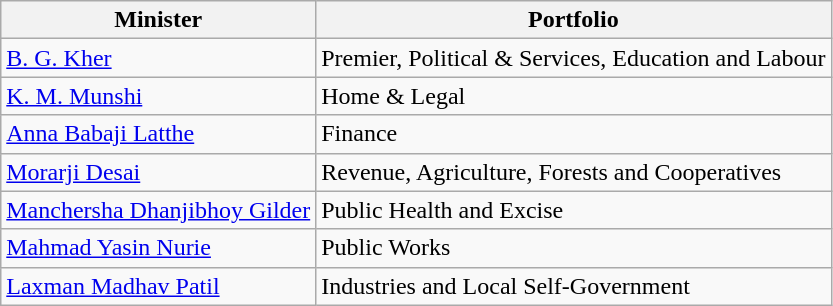<table class="wikitable">
<tr>
<th>Minister</th>
<th>Portfolio</th>
</tr>
<tr>
<td><a href='#'>B. G. Kher</a></td>
<td>Premier, Political & Services, Education and Labour</td>
</tr>
<tr>
<td><a href='#'>K. M. Munshi</a></td>
<td>Home & Legal</td>
</tr>
<tr>
<td><a href='#'>Anna Babaji Latthe</a></td>
<td>Finance</td>
</tr>
<tr>
<td><a href='#'>Morarji Desai</a></td>
<td>Revenue, Agriculture, Forests and Cooperatives</td>
</tr>
<tr>
<td><a href='#'>Manchersha Dhanjibhoy Gilder</a></td>
<td>Public Health and Excise</td>
</tr>
<tr>
<td><a href='#'>Mahmad Yasin Nurie</a></td>
<td>Public Works</td>
</tr>
<tr>
<td><a href='#'>Laxman Madhav Patil</a></td>
<td>Industries and Local Self-Government</td>
</tr>
</table>
